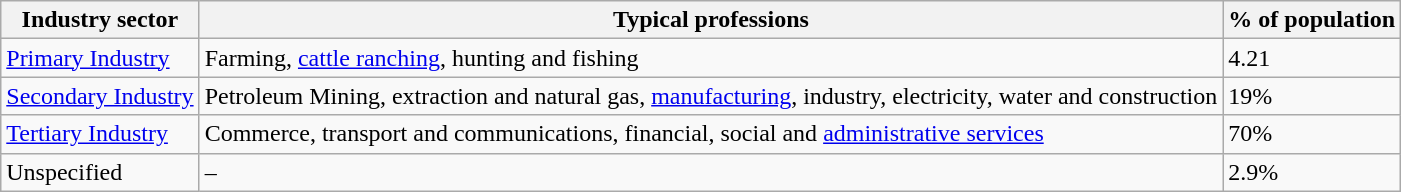<table class="wikitable">
<tr>
<th>Industry sector</th>
<th>Typical professions</th>
<th>% of population</th>
</tr>
<tr>
<td><a href='#'>Primary Industry</a></td>
<td>Farming, <a href='#'>cattle ranching</a>, hunting and fishing</td>
<td>4.21</td>
</tr>
<tr>
<td><a href='#'>Secondary Industry</a></td>
<td>Petroleum Mining, extraction and natural gas, <a href='#'>manufacturing</a>, industry, electricity, water and construction</td>
<td>19%</td>
</tr>
<tr>
<td><a href='#'>Tertiary Industry</a></td>
<td>Commerce, transport and communications, financial, social and <a href='#'>administrative services</a></td>
<td>70%</td>
</tr>
<tr>
<td>Unspecified</td>
<td>–</td>
<td>2.9%</td>
</tr>
</table>
